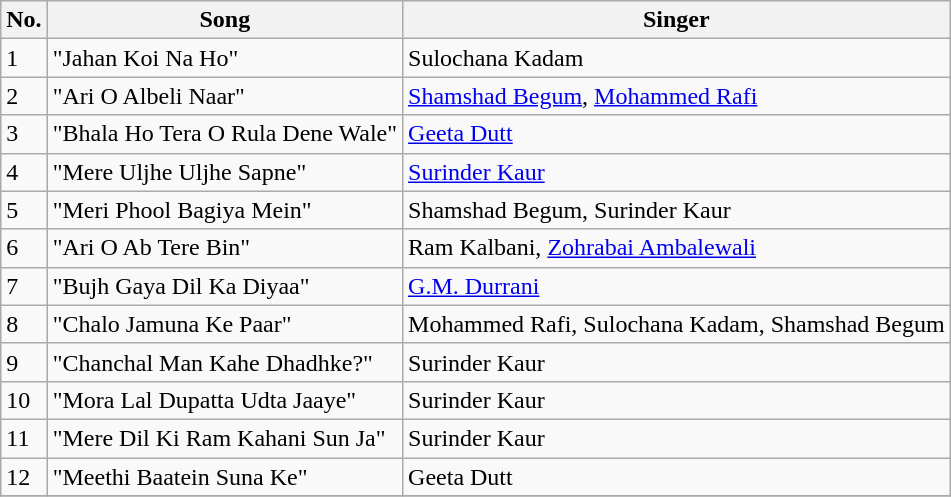<table class="wikitable">
<tr>
<th>No.</th>
<th>Song</th>
<th>Singer</th>
</tr>
<tr>
<td>1</td>
<td>"Jahan Koi Na Ho"</td>
<td>Sulochana Kadam</td>
</tr>
<tr>
<td>2</td>
<td>"Ari O Albeli Naar"</td>
<td><a href='#'>Shamshad Begum</a>, <a href='#'>Mohammed Rafi</a></td>
</tr>
<tr>
<td>3</td>
<td>"Bhala Ho Tera O Rula Dene Wale"</td>
<td><a href='#'>Geeta Dutt</a></td>
</tr>
<tr>
<td>4</td>
<td>"Mere Uljhe Uljhe Sapne"</td>
<td><a href='#'>Surinder Kaur</a></td>
</tr>
<tr>
<td>5</td>
<td>"Meri Phool Bagiya Mein"</td>
<td>Shamshad Begum, Surinder Kaur</td>
</tr>
<tr>
<td>6</td>
<td>"Ari O Ab Tere Bin"</td>
<td>Ram Kalbani, <a href='#'>Zohrabai Ambalewali</a></td>
</tr>
<tr>
<td>7</td>
<td>"Bujh Gaya Dil Ka Diyaa"</td>
<td><a href='#'>G.M. Durrani</a></td>
</tr>
<tr>
<td>8</td>
<td>"Chalo Jamuna Ke Paar"</td>
<td>Mohammed Rafi, Sulochana Kadam, Shamshad Begum</td>
</tr>
<tr>
<td>9</td>
<td>"Chanchal Man Kahe Dhadhke?"</td>
<td>Surinder Kaur</td>
</tr>
<tr>
<td>10</td>
<td>"Mora Lal Dupatta Udta Jaaye"</td>
<td>Surinder Kaur</td>
</tr>
<tr>
<td>11</td>
<td>"Mere Dil Ki Ram Kahani Sun Ja"</td>
<td>Surinder Kaur</td>
</tr>
<tr>
<td>12</td>
<td>"Meethi Baatein Suna Ke"</td>
<td>Geeta Dutt</td>
</tr>
<tr>
</tr>
</table>
